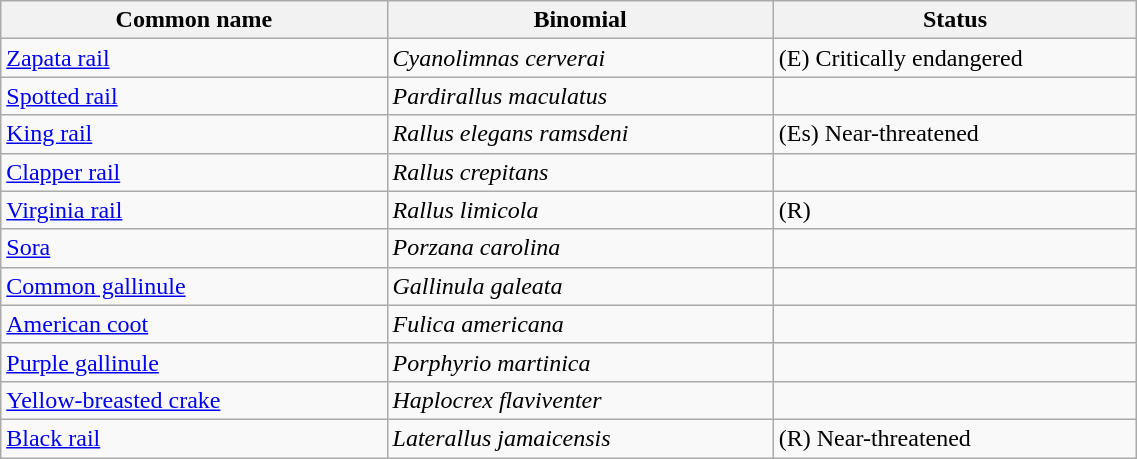<table width=60% class="wikitable">
<tr>
<th width=34%>Common name</th>
<th width=34%>Binomial</th>
<th width=32%>Status</th>
</tr>
<tr>
<td><a href='#'>Zapata rail</a></td>
<td><em>Cyanolimnas cerverai</em></td>
<td>(E) Critically endangered</td>
</tr>
<tr>
<td><a href='#'>Spotted rail</a></td>
<td><em>Pardirallus maculatus</em></td>
<td></td>
</tr>
<tr>
<td><a href='#'>King rail</a></td>
<td><em>Rallus elegans ramsdeni</em></td>
<td>(Es) Near-threatened</td>
</tr>
<tr>
<td><a href='#'>Clapper rail</a></td>
<td><em>Rallus crepitans</em></td>
<td></td>
</tr>
<tr>
<td><a href='#'>Virginia rail</a></td>
<td><em>Rallus limicola</em></td>
<td>(R)</td>
</tr>
<tr>
<td><a href='#'>Sora</a></td>
<td><em>Porzana carolina</em></td>
<td></td>
</tr>
<tr>
<td><a href='#'>Common gallinule</a></td>
<td><em>Gallinula galeata</em></td>
<td></td>
</tr>
<tr>
<td><a href='#'>American coot</a></td>
<td><em>Fulica americana</em></td>
<td></td>
</tr>
<tr>
<td><a href='#'>Purple gallinule</a></td>
<td><em>Porphyrio martinica</em></td>
<td></td>
</tr>
<tr>
<td><a href='#'>Yellow-breasted crake</a></td>
<td><em>Haplocrex flaviventer</em></td>
<td></td>
</tr>
<tr>
<td><a href='#'>Black rail</a></td>
<td><em>Laterallus jamaicensis</em></td>
<td>(R) Near-threatened</td>
</tr>
</table>
